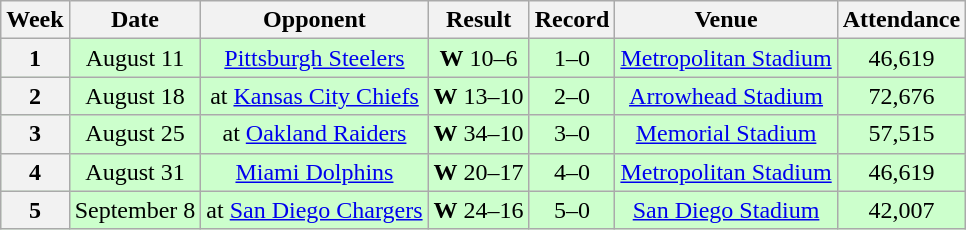<table class="wikitable" style="text-align:center">
<tr>
<th>Week</th>
<th>Date</th>
<th>Opponent</th>
<th>Result</th>
<th>Record</th>
<th>Venue</th>
<th>Attendance</th>
</tr>
<tr style="background:#cfc">
<th>1</th>
<td>August 11</td>
<td><a href='#'>Pittsburgh Steelers</a></td>
<td><strong>W</strong> 10–6</td>
<td>1–0</td>
<td><a href='#'>Metropolitan Stadium</a></td>
<td>46,619</td>
</tr>
<tr style="background:#cfc">
<th>2</th>
<td>August 18</td>
<td>at <a href='#'>Kansas City Chiefs</a></td>
<td><strong>W</strong> 13–10</td>
<td>2–0</td>
<td><a href='#'>Arrowhead Stadium</a></td>
<td>72,676</td>
</tr>
<tr style="background:#cfc">
<th>3</th>
<td>August 25</td>
<td>at <a href='#'>Oakland Raiders</a></td>
<td><strong>W</strong> 34–10</td>
<td>3–0</td>
<td><a href='#'>Memorial Stadium</a> </td>
<td>57,515</td>
</tr>
<tr style="background:#cfc">
<th>4</th>
<td>August 31</td>
<td><a href='#'>Miami Dolphins</a></td>
<td><strong>W</strong> 20–17</td>
<td>4–0</td>
<td><a href='#'>Metropolitan Stadium</a></td>
<td>46,619</td>
</tr>
<tr style="background:#cfc">
<th>5</th>
<td>September 8</td>
<td>at <a href='#'>San Diego Chargers</a></td>
<td><strong>W</strong> 24–16</td>
<td>5–0</td>
<td><a href='#'>San Diego Stadium</a></td>
<td>42,007</td>
</tr>
</table>
